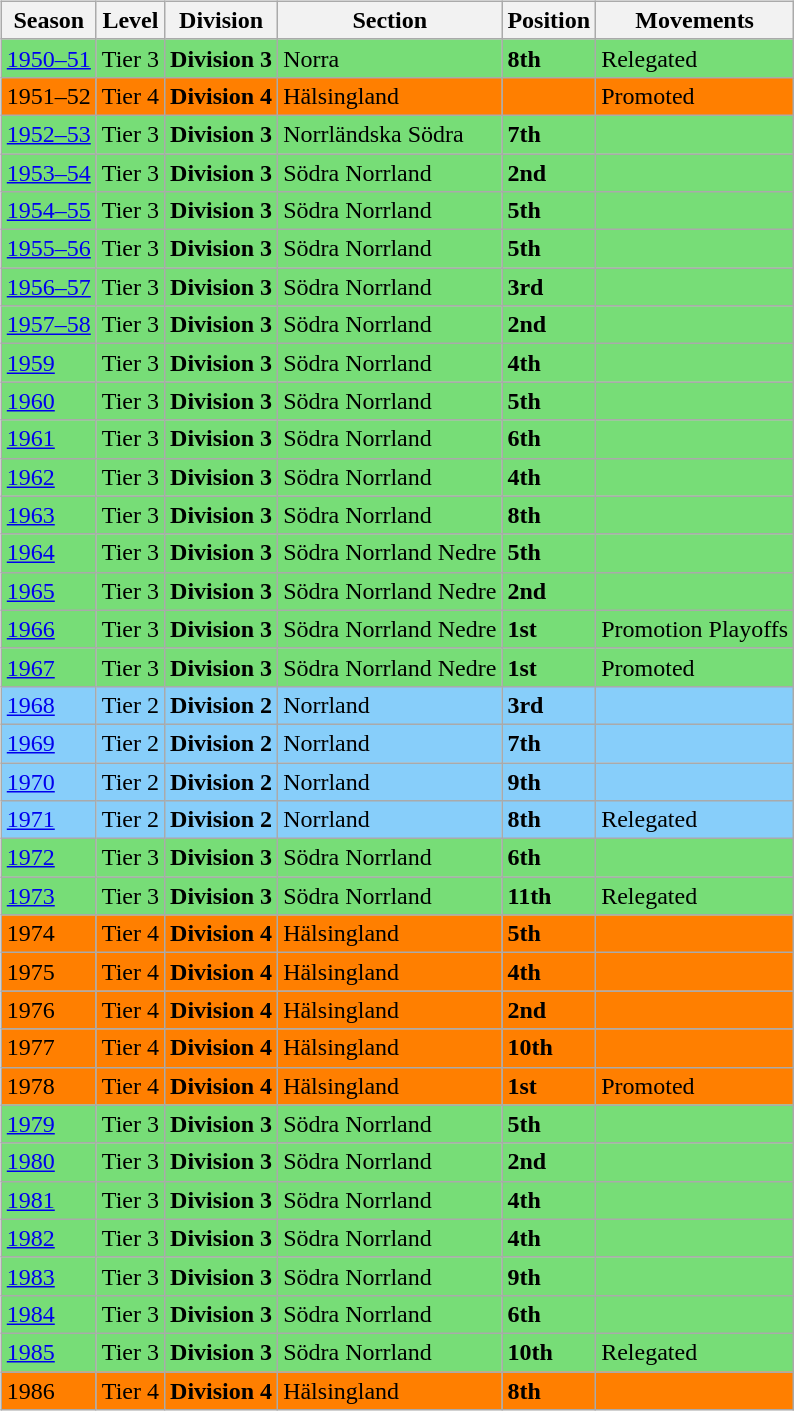<table>
<tr>
<td valign="top" width=0%><br><table class="wikitable">
<tr style="background:#f0f6fa;">
<th><strong>Season</strong></th>
<th><strong>Level</strong></th>
<th><strong>Division</strong></th>
<th><strong>Section</strong></th>
<th><strong>Position</strong></th>
<th><strong>Movements</strong></th>
</tr>
<tr>
<td style="background:#77DD77;"><a href='#'>1950–51</a></td>
<td style="background:#77DD77;">Tier 3</td>
<td style="background:#77DD77;"><strong>Division 3</strong></td>
<td style="background:#77DD77;">Norra</td>
<td style="background:#77DD77;"><strong>8th</strong></td>
<td style="background:#77DD77;">Relegated</td>
</tr>
<tr>
<td style="background:#FF7F00;">1951–52</td>
<td style="background:#FF7F00;">Tier 4</td>
<td style="background:#FF7F00;"><strong>Division 4</strong></td>
<td style="background:#FF7F00;">Hälsingland</td>
<td style="background:#FF7F00;"></td>
<td style="background:#FF7F00;">Promoted</td>
</tr>
<tr>
<td style="background:#77DD77;"><a href='#'>1952–53</a></td>
<td style="background:#77DD77;">Tier 3</td>
<td style="background:#77DD77;"><strong>Division 3</strong></td>
<td style="background:#77DD77;">Norrländska Södra</td>
<td style="background:#77DD77;"><strong>7th</strong></td>
<td style="background:#77DD77;"></td>
</tr>
<tr>
<td style="background:#77DD77;"><a href='#'>1953–54</a></td>
<td style="background:#77DD77;">Tier 3</td>
<td style="background:#77DD77;"><strong>Division 3</strong></td>
<td style="background:#77DD77;">Södra Norrland</td>
<td style="background:#77DD77;"><strong>2nd</strong></td>
<td style="background:#77DD77;"></td>
</tr>
<tr>
<td style="background:#77DD77;"><a href='#'>1954–55</a></td>
<td style="background:#77DD77;">Tier 3</td>
<td style="background:#77DD77;"><strong>Division 3</strong></td>
<td style="background:#77DD77;">Södra Norrland</td>
<td style="background:#77DD77;"><strong>5th</strong></td>
<td style="background:#77DD77;"></td>
</tr>
<tr>
<td style="background:#77DD77;"><a href='#'>1955–56</a></td>
<td style="background:#77DD77;">Tier 3</td>
<td style="background:#77DD77;"><strong>Division 3</strong></td>
<td style="background:#77DD77;">Södra Norrland</td>
<td style="background:#77DD77;"><strong>5th</strong></td>
<td style="background:#77DD77;"></td>
</tr>
<tr>
<td style="background:#77DD77;"><a href='#'>1956–57</a></td>
<td style="background:#77DD77;">Tier 3</td>
<td style="background:#77DD77;"><strong>Division 3</strong></td>
<td style="background:#77DD77;">Södra Norrland</td>
<td style="background:#77DD77;"><strong>3rd</strong></td>
<td style="background:#77DD77;"></td>
</tr>
<tr>
<td style="background:#77DD77;"><a href='#'>1957–58</a></td>
<td style="background:#77DD77;">Tier 3</td>
<td style="background:#77DD77;"><strong>Division 3</strong></td>
<td style="background:#77DD77;">Södra Norrland</td>
<td style="background:#77DD77;"><strong>2nd</strong></td>
<td style="background:#77DD77;"></td>
</tr>
<tr>
<td style="background:#77DD77;"><a href='#'>1959</a></td>
<td style="background:#77DD77;">Tier 3</td>
<td style="background:#77DD77;"><strong>Division 3</strong></td>
<td style="background:#77DD77;">Södra Norrland</td>
<td style="background:#77DD77;"><strong>4th</strong></td>
<td style="background:#77DD77;"></td>
</tr>
<tr>
<td style="background:#77DD77;"><a href='#'>1960</a></td>
<td style="background:#77DD77;">Tier 3</td>
<td style="background:#77DD77;"><strong>Division 3</strong></td>
<td style="background:#77DD77;">Södra Norrland</td>
<td style="background:#77DD77;"><strong>5th</strong></td>
<td style="background:#77DD77;"></td>
</tr>
<tr>
<td style="background:#77DD77;"><a href='#'>1961</a></td>
<td style="background:#77DD77;">Tier 3</td>
<td style="background:#77DD77;"><strong>Division 3</strong></td>
<td style="background:#77DD77;">Södra Norrland</td>
<td style="background:#77DD77;"><strong>6th</strong></td>
<td style="background:#77DD77;"></td>
</tr>
<tr>
<td style="background:#77DD77;"><a href='#'>1962</a></td>
<td style="background:#77DD77;">Tier 3</td>
<td style="background:#77DD77;"><strong>Division 3</strong></td>
<td style="background:#77DD77;">Södra Norrland</td>
<td style="background:#77DD77;"><strong>4th</strong></td>
<td style="background:#77DD77;"></td>
</tr>
<tr>
<td style="background:#77DD77;"><a href='#'>1963</a></td>
<td style="background:#77DD77;">Tier 3</td>
<td style="background:#77DD77;"><strong>Division 3</strong></td>
<td style="background:#77DD77;">Södra Norrland</td>
<td style="background:#77DD77;"><strong>8th</strong></td>
<td style="background:#77DD77;"></td>
</tr>
<tr>
<td style="background:#77DD77;"><a href='#'>1964</a></td>
<td style="background:#77DD77;">Tier 3</td>
<td style="background:#77DD77;"><strong>Division 3</strong></td>
<td style="background:#77DD77;">Södra Norrland Nedre</td>
<td style="background:#77DD77;"><strong>5th</strong></td>
<td style="background:#77DD77;"></td>
</tr>
<tr>
<td style="background:#77DD77;"><a href='#'>1965</a></td>
<td style="background:#77DD77;">Tier 3</td>
<td style="background:#77DD77;"><strong>Division 3</strong></td>
<td style="background:#77DD77;">Södra Norrland Nedre</td>
<td style="background:#77DD77;"><strong>2nd</strong></td>
<td style="background:#77DD77;"></td>
</tr>
<tr>
<td style="background:#77DD77;"><a href='#'>1966</a></td>
<td style="background:#77DD77;">Tier 3</td>
<td style="background:#77DD77;"><strong>Division 3</strong></td>
<td style="background:#77DD77;">Södra Norrland Nedre</td>
<td style="background:#77DD77;"><strong>1st</strong></td>
<td style="background:#77DD77;">Promotion Playoffs</td>
</tr>
<tr>
<td style="background:#77DD77;"><a href='#'>1967</a></td>
<td style="background:#77DD77;">Tier 3</td>
<td style="background:#77DD77;"><strong>Division 3</strong></td>
<td style="background:#77DD77;">Södra Norrland Nedre</td>
<td style="background:#77DD77;"><strong>1st</strong></td>
<td style="background:#77DD77;">Promoted</td>
</tr>
<tr>
<td style="background:#87CEFA;"><a href='#'>1968</a></td>
<td style="background:#87CEFA;">Tier 2</td>
<td style="background:#87CEFA;"><strong>Division 2</strong></td>
<td style="background:#87CEFA;">Norrland</td>
<td style="background:#87CEFA;"><strong>3rd</strong></td>
<td style="background:#87CEFA;"></td>
</tr>
<tr>
<td style="background:#87CEFA;"><a href='#'>1969</a></td>
<td style="background:#87CEFA;">Tier 2</td>
<td style="background:#87CEFA;"><strong>Division 2</strong></td>
<td style="background:#87CEFA;">Norrland</td>
<td style="background:#87CEFA;"><strong>7th</strong></td>
<td style="background:#87CEFA;"></td>
</tr>
<tr>
<td style="background:#87CEFA;"><a href='#'>1970</a></td>
<td style="background:#87CEFA;">Tier 2</td>
<td style="background:#87CEFA;"><strong>Division 2</strong></td>
<td style="background:#87CEFA;">Norrland</td>
<td style="background:#87CEFA;"><strong>9th</strong></td>
<td style="background:#87CEFA;"></td>
</tr>
<tr>
<td style="background:#87CEFA;"><a href='#'>1971</a></td>
<td style="background:#87CEFA;">Tier 2</td>
<td style="background:#87CEFA;"><strong>Division 2</strong></td>
<td style="background:#87CEFA;">Norrland</td>
<td style="background:#87CEFA;"><strong>8th</strong></td>
<td style="background:#87CEFA;">Relegated</td>
</tr>
<tr>
<td style="background:#77DD77;"><a href='#'>1972</a></td>
<td style="background:#77DD77;">Tier 3</td>
<td style="background:#77DD77;"><strong>Division 3</strong></td>
<td style="background:#77DD77;">Södra Norrland</td>
<td style="background:#77DD77;"><strong>6th</strong></td>
<td style="background:#77DD77;"></td>
</tr>
<tr>
<td style="background:#77DD77;"><a href='#'>1973</a></td>
<td style="background:#77DD77;">Tier 3</td>
<td style="background:#77DD77;"><strong>Division 3</strong></td>
<td style="background:#77DD77;">Södra Norrland</td>
<td style="background:#77DD77;"><strong>11th</strong></td>
<td style="background:#77DD77;">Relegated</td>
</tr>
<tr>
<td style="background:#FF7F00;">1974</td>
<td style="background:#FF7F00;">Tier 4</td>
<td style="background:#FF7F00;"><strong>Division 4</strong></td>
<td style="background:#FF7F00;">Hälsingland</td>
<td style="background:#FF7F00;"><strong>5th</strong></td>
<td style="background:#FF7F00;"></td>
</tr>
<tr>
<td style="background:#FF7F00;">1975</td>
<td style="background:#FF7F00;">Tier 4</td>
<td style="background:#FF7F00;"><strong>Division 4</strong></td>
<td style="background:#FF7F00;">Hälsingland</td>
<td style="background:#FF7F00;"><strong>4th</strong></td>
<td style="background:#FF7F00;"></td>
</tr>
<tr>
<td style="background:#FF7F00;">1976</td>
<td style="background:#FF7F00;">Tier 4</td>
<td style="background:#FF7F00;"><strong>Division 4</strong></td>
<td style="background:#FF7F00;">Hälsingland</td>
<td style="background:#FF7F00;"><strong>2nd</strong></td>
<td style="background:#FF7F00;"></td>
</tr>
<tr>
<td style="background:#FF7F00;">1977</td>
<td style="background:#FF7F00;">Tier 4</td>
<td style="background:#FF7F00;"><strong>Division 4</strong></td>
<td style="background:#FF7F00;">Hälsingland</td>
<td style="background:#FF7F00;"><strong>10th</strong></td>
<td style="background:#FF7F00;"></td>
</tr>
<tr>
<td style="background:#FF7F00;">1978</td>
<td style="background:#FF7F00;">Tier 4</td>
<td style="background:#FF7F00;"><strong>Division 4</strong></td>
<td style="background:#FF7F00;">Hälsingland</td>
<td style="background:#FF7F00;"><strong>1st</strong></td>
<td style="background:#FF7F00;">Promoted</td>
</tr>
<tr>
<td style="background:#77DD77;"><a href='#'>1979</a></td>
<td style="background:#77DD77;">Tier 3</td>
<td style="background:#77DD77;"><strong>Division 3</strong></td>
<td style="background:#77DD77;">Södra Norrland</td>
<td style="background:#77DD77;"><strong>5th</strong></td>
<td style="background:#77DD77;"></td>
</tr>
<tr>
<td style="background:#77DD77;"><a href='#'>1980</a></td>
<td style="background:#77DD77;">Tier 3</td>
<td style="background:#77DD77;"><strong>Division 3</strong></td>
<td style="background:#77DD77;">Södra Norrland</td>
<td style="background:#77DD77;"><strong>2nd</strong></td>
<td style="background:#77DD77;"></td>
</tr>
<tr>
<td style="background:#77DD77;"><a href='#'>1981</a></td>
<td style="background:#77DD77;">Tier 3</td>
<td style="background:#77DD77;"><strong>Division 3</strong></td>
<td style="background:#77DD77;">Södra Norrland</td>
<td style="background:#77DD77;"><strong>4th</strong></td>
<td style="background:#77DD77;"></td>
</tr>
<tr>
<td style="background:#77DD77;"><a href='#'>1982</a></td>
<td style="background:#77DD77;">Tier 3</td>
<td style="background:#77DD77;"><strong>Division 3</strong></td>
<td style="background:#77DD77;">Södra Norrland</td>
<td style="background:#77DD77;"><strong>4th</strong></td>
<td style="background:#77DD77;"></td>
</tr>
<tr>
<td style="background:#77DD77;"><a href='#'>1983</a></td>
<td style="background:#77DD77;">Tier 3</td>
<td style="background:#77DD77;"><strong>Division 3</strong></td>
<td style="background:#77DD77;">Södra Norrland</td>
<td style="background:#77DD77;"><strong>9th</strong></td>
<td style="background:#77DD77;"></td>
</tr>
<tr>
<td style="background:#77DD77;"><a href='#'>1984</a></td>
<td style="background:#77DD77;">Tier 3</td>
<td style="background:#77DD77;"><strong>Division 3</strong></td>
<td style="background:#77DD77;">Södra Norrland</td>
<td style="background:#77DD77;"><strong>6th</strong></td>
<td style="background:#77DD77;"></td>
</tr>
<tr>
<td style="background:#77DD77;"><a href='#'>1985</a></td>
<td style="background:#77DD77;">Tier 3</td>
<td style="background:#77DD77;"><strong>Division 3</strong></td>
<td style="background:#77DD77;">Södra Norrland</td>
<td style="background:#77DD77;"><strong>10th</strong></td>
<td style="background:#77DD77;">Relegated</td>
</tr>
<tr>
<td style="background:#FF7F00;">1986</td>
<td style="background:#FF7F00;">Tier 4</td>
<td style="background:#FF7F00;"><strong>Division 4</strong></td>
<td style="background:#FF7F00;">Hälsingland</td>
<td style="background:#FF7F00;"><strong>8th</strong></td>
<td style="background:#FF7F00;"></td>
</tr>
</table>

</td>
</tr>
</table>
